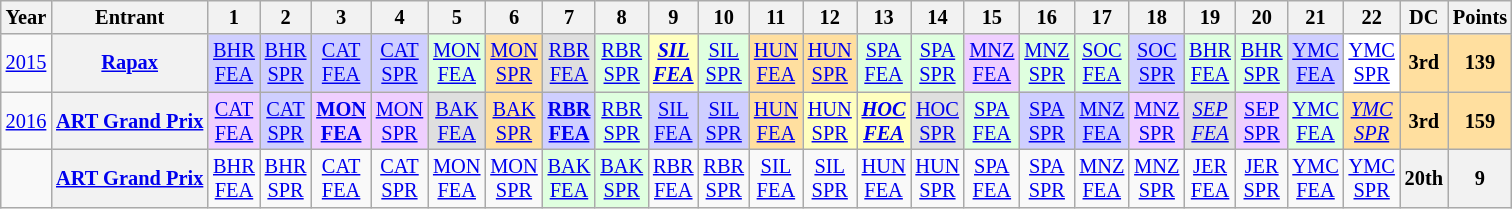<table class="wikitable" style="text-align:center; font-size:85%">
<tr>
<th>Year</th>
<th>Entrant</th>
<th>1</th>
<th>2</th>
<th>3</th>
<th>4</th>
<th>5</th>
<th>6</th>
<th>7</th>
<th>8</th>
<th>9</th>
<th>10</th>
<th>11</th>
<th>12</th>
<th>13</th>
<th>14</th>
<th>15</th>
<th>16</th>
<th>17</th>
<th>18</th>
<th>19</th>
<th>20</th>
<th>21</th>
<th>22</th>
<th>DC</th>
<th>Points</th>
</tr>
<tr>
<td><a href='#'>2015</a></td>
<th nowrap><a href='#'>Rapax</a></th>
<td style="background:#CFCFFF;"><a href='#'>BHR<br>FEA</a><br></td>
<td style="background:#CFCFFF;"><a href='#'>BHR<br>SPR</a><br></td>
<td style="background:#CFCFFF;"><a href='#'>CAT<br>FEA</a><br></td>
<td style="background:#CFCFFF;"><a href='#'>CAT<br>SPR</a><br></td>
<td style="background:#DFFFDF;"><a href='#'>MON<br>FEA</a><br></td>
<td style="background:#FFDF9F;"><a href='#'>MON<br>SPR</a><br></td>
<td style="background:#DFDFDF;"><a href='#'>RBR<br>FEA</a><br></td>
<td style="background:#DFFFDF;"><a href='#'>RBR<br>SPR</a><br></td>
<td style="background:#FFFFBF;"><strong><em><a href='#'>SIL<br>FEA</a></em></strong><br></td>
<td style="background:#DFFFDF;"><a href='#'>SIL<br>SPR</a><br></td>
<td style="background:#FFDF9F;"><a href='#'>HUN<br>FEA</a><br></td>
<td style="background:#FFDF9F;"><a href='#'>HUN<br>SPR</a><br></td>
<td style="background:#DFFFDF;"><a href='#'>SPA<br>FEA</a><br></td>
<td style="background:#DFFFDF;"><a href='#'>SPA<br>SPR</a><br></td>
<td style="background:#EFCFFF;"><a href='#'>MNZ<br>FEA</a><br></td>
<td style="background:#DFFFDF;"><a href='#'>MNZ<br>SPR</a><br></td>
<td style="background:#DFFFDF;"><a href='#'>SOC<br>FEA</a><br></td>
<td style="background:#CFCFFF;"><a href='#'>SOC<br>SPR</a><br></td>
<td style="background:#DFFFDF;"><a href='#'>BHR<br>FEA</a><br></td>
<td style="background:#DFFFDF;"><a href='#'>BHR<br>SPR</a><br></td>
<td style="background:#CFCFFF;"><a href='#'>YMC<br>FEA</a><br></td>
<td style="background:#FFFFFF;"><a href='#'>YMC<br>SPR</a><br></td>
<th style="background:#FFDF9F;">3rd</th>
<th style="background:#FFDF9F;">139</th>
</tr>
<tr>
<td><a href='#'>2016</a></td>
<th nowrap><a href='#'>ART Grand Prix</a></th>
<td style="background:#EFCFFF;"><a href='#'>CAT<br>FEA</a><br></td>
<td style="background:#CFCFFF;"><a href='#'>CAT<br>SPR</a><br></td>
<td style="background:#EFCFFF;"><strong><a href='#'>MON<br>FEA</a></strong><br></td>
<td style="background:#EFCFFF;"><a href='#'>MON<br>SPR</a><br></td>
<td style="background:#DFDFDF;"><a href='#'>BAK<br>FEA</a><br></td>
<td style="background:#FFDF9F;"><a href='#'>BAK<br>SPR</a><br></td>
<td style="background:#CFCFFF;"><strong><a href='#'>RBR<br>FEA</a></strong><br></td>
<td style="background:#DFFFDF;"><a href='#'>RBR<br>SPR</a><br></td>
<td style="background:#CFCFFF;"><a href='#'>SIL<br>FEA</a><br></td>
<td style="background:#CFCFFF;"><a href='#'>SIL<br>SPR</a><br></td>
<td style="background:#FFDF9F;"><a href='#'>HUN<br>FEA</a><br></td>
<td style="background:#FFFFBF;"><a href='#'>HUN<br>SPR</a><br></td>
<td style="background:#FFFFBF;"><strong><em><a href='#'>HOC<br>FEA</a></em></strong><br></td>
<td style="background:#DFDFDF;"><a href='#'>HOC<br>SPR</a><br></td>
<td style="background:#DFFFDF;"><a href='#'>SPA<br>FEA</a><br></td>
<td style="background:#CFCFFF;"><a href='#'>SPA<br>SPR</a><br></td>
<td style="background:#CFCFFF;"><a href='#'>MNZ<br>FEA</a><br></td>
<td style="background:#EFCFFF;"><a href='#'>MNZ<br>SPR</a><br></td>
<td style="background:#DFDFDF;"><em><a href='#'>SEP<br>FEA</a></em><br></td>
<td style="background:#EFCFFF;"><a href='#'>SEP<br>SPR</a><br></td>
<td style="background:#DFFFDF;"><a href='#'>YMC<br>FEA</a><br></td>
<td style="background:#FFDF9F;"><em><a href='#'>YMC<br>SPR</a></em><br></td>
<th style="background:#FFDF9F;">3rd</th>
<th style="background:#FFDF9F;">159</th>
</tr>
<tr>
<td></td>
<th nowrap><a href='#'>ART Grand Prix</a></th>
<td><a href='#'>BHR<br>FEA</a></td>
<td><a href='#'>BHR<br>SPR</a></td>
<td><a href='#'>CAT<br>FEA</a></td>
<td><a href='#'>CAT<br>SPR</a></td>
<td><a href='#'>MON<br>FEA</a></td>
<td><a href='#'>MON<br>SPR</a></td>
<td style="background:#DFFFDF;"><a href='#'>BAK<br>FEA</a><br></td>
<td style="background:#DFFFDF;"><a href='#'>BAK<br>SPR</a><br></td>
<td><a href='#'>RBR<br>FEA</a></td>
<td><a href='#'>RBR<br>SPR</a></td>
<td><a href='#'>SIL<br>FEA</a></td>
<td><a href='#'>SIL<br>SPR</a></td>
<td><a href='#'>HUN<br>FEA</a></td>
<td><a href='#'>HUN<br>SPR</a></td>
<td><a href='#'>SPA<br>FEA</a></td>
<td><a href='#'>SPA<br>SPR</a></td>
<td><a href='#'>MNZ<br>FEA</a></td>
<td><a href='#'>MNZ<br>SPR</a></td>
<td><a href='#'>JER<br>FEA</a></td>
<td><a href='#'>JER<br>SPR</a></td>
<td><a href='#'>YMC<br>FEA</a></td>
<td><a href='#'>YMC<br>SPR</a></td>
<th>20th</th>
<th>9</th>
</tr>
</table>
